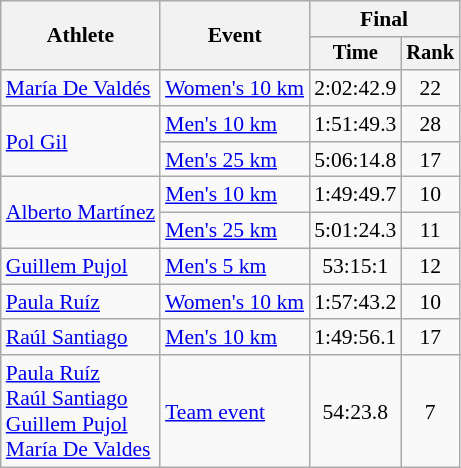<table class=wikitable style="font-size:90%">
<tr>
<th rowspan="2">Athlete</th>
<th rowspan="2">Event</th>
<th colspan="2">Final</th>
</tr>
<tr style="font-size:95%">
<th>Time</th>
<th>Rank</th>
</tr>
<tr align=center>
<td align=left><a href='#'>María De Valdés</a></td>
<td align=left><a href='#'>Women's 10 km</a></td>
<td>2:02:42.9</td>
<td>22</td>
</tr>
<tr align=center>
<td align=left rowspan=2><a href='#'>Pol Gil</a></td>
<td align=left><a href='#'>Men's 10 km</a></td>
<td>1:51:49.3</td>
<td>28</td>
</tr>
<tr align=center>
<td align=left><a href='#'>Men's 25 km</a></td>
<td>5:06:14.8</td>
<td>17</td>
</tr>
<tr align=center>
<td align=left rowspan=2><a href='#'>Alberto Martínez</a></td>
<td align=left><a href='#'>Men's 10 km</a></td>
<td>1:49:49.7</td>
<td>10</td>
</tr>
<tr align=center>
<td align=left><a href='#'>Men's 25 km</a></td>
<td>5:01:24.3</td>
<td>11</td>
</tr>
<tr align=center>
<td align=left><a href='#'>Guillem Pujol</a></td>
<td align=left><a href='#'>Men's 5 km</a></td>
<td>53:15:1</td>
<td>12</td>
</tr>
<tr align=center>
<td align=left><a href='#'>Paula Ruíz</a></td>
<td align=left><a href='#'>Women's 10 km</a></td>
<td>1:57:43.2</td>
<td>10</td>
</tr>
<tr align=center>
<td align=left><a href='#'>Raúl Santiago</a></td>
<td align=left><a href='#'>Men's 10 km</a></td>
<td>1:49:56.1</td>
<td>17</td>
</tr>
<tr align=center>
<td align=left><a href='#'>Paula Ruíz</a><br><a href='#'>Raúl Santiago</a><br><a href='#'>Guillem Pujol</a><br><a href='#'>María De Valdes</a></td>
<td align=left><a href='#'>Team event</a></td>
<td>54:23.8</td>
<td>7</td>
</tr>
</table>
